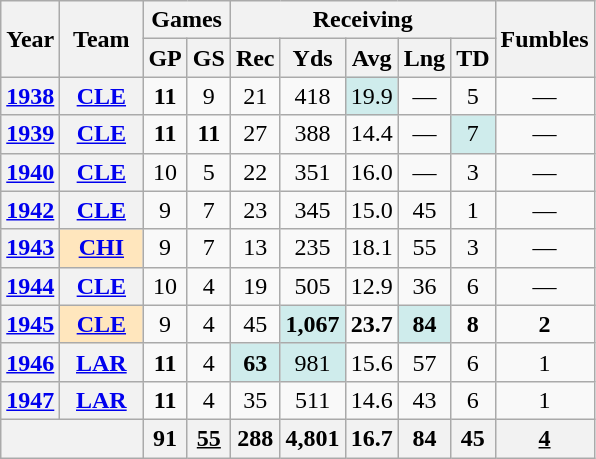<table style="text-align:center;" class="wikitable">
<tr>
<th rowspan="2">Year</th>
<th rowspan="2">Team</th>
<th colspan="2">Games</th>
<th colspan="5">Receiving</th>
<th rowspan="2">Fumbles</th>
</tr>
<tr>
<th>GP</th>
<th>GS</th>
<th>Rec</th>
<th>Yds</th>
<th>Avg</th>
<th>Lng</th>
<th>TD</th>
</tr>
<tr>
<th><a href='#'>1938</a></th>
<th><a href='#'>CLE</a></th>
<td><strong>11</strong></td>
<td>9</td>
<td>21</td>
<td>418</td>
<td style="background:#cfecec;">19.9</td>
<td>—</td>
<td>5</td>
<td>—</td>
</tr>
<tr>
<th><a href='#'>1939</a></th>
<th><a href='#'>CLE</a></th>
<td><strong>11</strong></td>
<td><strong>11</strong></td>
<td>27</td>
<td>388</td>
<td>14.4</td>
<td>—</td>
<td style="background:#cfecec;">7</td>
<td>—</td>
</tr>
<tr>
<th><a href='#'>1940</a></th>
<th><a href='#'>CLE</a></th>
<td>10</td>
<td>5</td>
<td>22</td>
<td>351</td>
<td>16.0</td>
<td>—</td>
<td>3</td>
<td>—</td>
</tr>
<tr>
<th><a href='#'>1942</a></th>
<th><a href='#'>CLE</a></th>
<td>9</td>
<td>7</td>
<td>23</td>
<td>345</td>
<td>15.0</td>
<td>45</td>
<td>1</td>
<td>—</td>
</tr>
<tr>
<th><a href='#'>1943</a></th>
<th style="background:#ffe6bd; width:3em;"><a href='#'>CHI</a></th>
<td>9</td>
<td>7</td>
<td>13</td>
<td>235</td>
<td>18.1</td>
<td>55</td>
<td>3</td>
<td>—</td>
</tr>
<tr>
<th><a href='#'>1944</a></th>
<th><a href='#'>CLE</a></th>
<td>10</td>
<td>4</td>
<td>19</td>
<td>505</td>
<td>12.9</td>
<td>36</td>
<td>6</td>
<td>—</td>
</tr>
<tr>
<th><a href='#'>1945</a></th>
<th style="background:#ffe6bd; width:3em;"><a href='#'>CLE</a></th>
<td>9</td>
<td>4</td>
<td>45</td>
<td style="background:#cfecec;"><strong>1,067</strong></td>
<td><strong>23.7</strong></td>
<td style="background:#cfecec;"><strong>84</strong></td>
<td><strong>8</strong></td>
<td><strong>2</strong></td>
</tr>
<tr>
<th><a href='#'>1946</a></th>
<th><a href='#'>LAR</a></th>
<td><strong>11</strong></td>
<td>4</td>
<td style="background:#cfecec;"><strong>63</strong></td>
<td style="background:#cfecec;">981</td>
<td>15.6</td>
<td>57</td>
<td>6</td>
<td>1</td>
</tr>
<tr>
<th><a href='#'>1947</a></th>
<th><a href='#'>LAR</a></th>
<td><strong>11</strong></td>
<td>4</td>
<td>35</td>
<td>511</td>
<td>14.6</td>
<td>43</td>
<td>6</td>
<td>1</td>
</tr>
<tr>
<th colspan="2"></th>
<th>91</th>
<th><u>55</u></th>
<th>288</th>
<th>4,801</th>
<th>16.7</th>
<th>84</th>
<th>45</th>
<th><u>4</u></th>
</tr>
</table>
